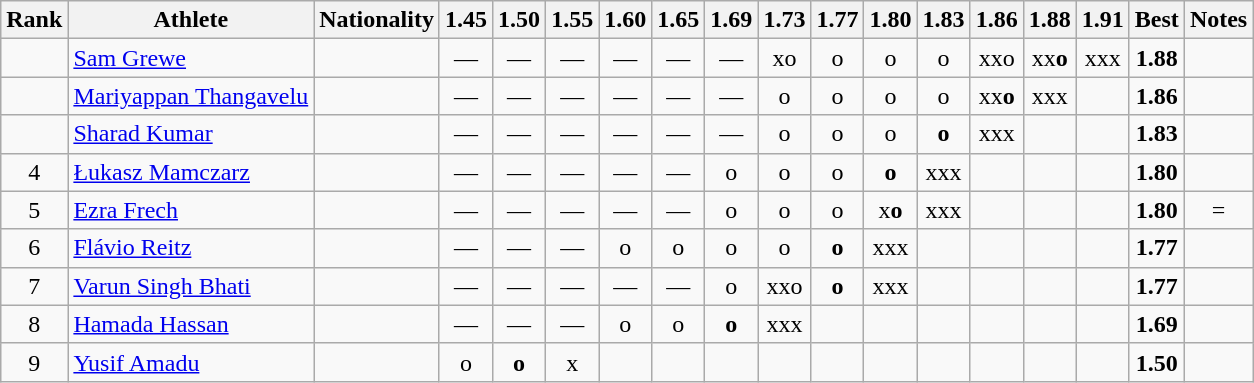<table class="wikitable sortable" style="text-align:center">
<tr>
<th>Rank</th>
<th>Athlete</th>
<th>Nationality</th>
<th>1.45</th>
<th>1.50</th>
<th>1.55</th>
<th>1.60</th>
<th>1.65</th>
<th>1.69</th>
<th>1.73</th>
<th>1.77</th>
<th>1.80</th>
<th>1.83</th>
<th>1.86</th>
<th>1.88</th>
<th>1.91</th>
<th>Best</th>
<th>Notes</th>
</tr>
<tr>
<td></td>
<td align=left><a href='#'>Sam Grewe</a></td>
<td align=left></td>
<td>—</td>
<td>—</td>
<td>—</td>
<td>—</td>
<td>—</td>
<td>—</td>
<td>xo</td>
<td>o</td>
<td>o</td>
<td>o</td>
<td>xxo</td>
<td>xx<strong>o</strong></td>
<td>xxx</td>
<td><strong>1.88</strong></td>
<td></td>
</tr>
<tr>
<td></td>
<td align=left><a href='#'>Mariyappan Thangavelu</a></td>
<td align=left></td>
<td>—</td>
<td>—</td>
<td>—</td>
<td>—</td>
<td>—</td>
<td>—</td>
<td>o</td>
<td>o</td>
<td>o</td>
<td>o</td>
<td>xx<strong>o</strong></td>
<td>xxx</td>
<td></td>
<td><strong>1.86</strong></td>
<td></td>
</tr>
<tr>
<td></td>
<td align=left><a href='#'>Sharad Kumar</a></td>
<td align=left></td>
<td>—</td>
<td>—</td>
<td>—</td>
<td>—</td>
<td>—</td>
<td>—</td>
<td>o</td>
<td>o</td>
<td>o</td>
<td><strong>o</strong></td>
<td>xxx</td>
<td></td>
<td></td>
<td><strong>1.83</strong></td>
<td></td>
</tr>
<tr>
<td>4</td>
<td align=left><a href='#'>Łukasz Mamczarz</a></td>
<td align=left></td>
<td>—</td>
<td>—</td>
<td>—</td>
<td>—</td>
<td>—</td>
<td>o</td>
<td>o</td>
<td>o</td>
<td><strong>o</strong></td>
<td>xxx</td>
<td></td>
<td></td>
<td></td>
<td><strong>1.80</strong></td>
<td></td>
</tr>
<tr>
<td>5</td>
<td align=left><a href='#'>Ezra Frech</a></td>
<td align=left></td>
<td>—</td>
<td>—</td>
<td>—</td>
<td>—</td>
<td>—</td>
<td>o</td>
<td>o</td>
<td>o</td>
<td>x<strong>o</strong></td>
<td>xxx</td>
<td></td>
<td></td>
<td></td>
<td><strong>1.80</strong></td>
<td>=</td>
</tr>
<tr>
<td>6</td>
<td align=left><a href='#'>Flávio Reitz</a></td>
<td align=left></td>
<td>—</td>
<td>—</td>
<td>—</td>
<td>o</td>
<td>o</td>
<td>o</td>
<td>o</td>
<td><strong>o</strong></td>
<td>xxx</td>
<td></td>
<td></td>
<td></td>
<td></td>
<td><strong>1.77</strong></td>
<td></td>
</tr>
<tr>
<td>7</td>
<td align=left><a href='#'>Varun Singh Bhati</a></td>
<td align=left></td>
<td>—</td>
<td>—</td>
<td>—</td>
<td>—</td>
<td>—</td>
<td>o</td>
<td>xxo</td>
<td><strong>o</strong></td>
<td>xxx</td>
<td></td>
<td></td>
<td></td>
<td></td>
<td><strong>1.77</strong></td>
<td></td>
</tr>
<tr>
<td>8</td>
<td align=left><a href='#'>Hamada Hassan</a></td>
<td align=left></td>
<td>—</td>
<td>—</td>
<td>—</td>
<td>o</td>
<td>o</td>
<td><strong>o</strong></td>
<td>xxx</td>
<td></td>
<td></td>
<td></td>
<td></td>
<td></td>
<td></td>
<td><strong>1.69</strong></td>
<td></td>
</tr>
<tr>
<td>9</td>
<td align=left><a href='#'>Yusif Amadu</a></td>
<td align=left></td>
<td>o</td>
<td><strong>o</strong></td>
<td>x</td>
<td></td>
<td></td>
<td></td>
<td></td>
<td></td>
<td></td>
<td></td>
<td></td>
<td></td>
<td></td>
<td><strong>1.50</strong></td>
<td></td>
</tr>
</table>
